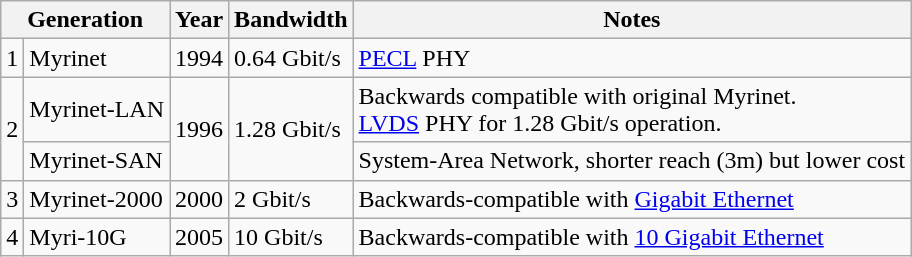<table class="wikitable">
<tr>
<th colspan="2">Generation</th>
<th>Year</th>
<th>Bandwidth</th>
<th>Notes</th>
</tr>
<tr>
<td>1</td>
<td>Myrinet</td>
<td>1994</td>
<td>0.64 Gbit/s</td>
<td><a href='#'>PECL</a> PHY</td>
</tr>
<tr>
<td rowspan="2">2</td>
<td>Myrinet-LAN</td>
<td rowspan="2">1996</td>
<td rowspan="2">1.28 Gbit/s</td>
<td>Backwards compatible with original Myrinet.<br><a href='#'>LVDS</a> PHY for 1.28 Gbit/s operation.</td>
</tr>
<tr>
<td>Myrinet-SAN</td>
<td>System-Area Network, shorter reach (3m) but lower cost</td>
</tr>
<tr>
<td>3</td>
<td>Myrinet-2000</td>
<td>2000</td>
<td>2 Gbit/s</td>
<td>Backwards-compatible with <a href='#'>Gigabit Ethernet</a></td>
</tr>
<tr>
<td>4</td>
<td>Myri-10G</td>
<td>2005</td>
<td>10 Gbit/s</td>
<td>Backwards-compatible with <a href='#'>10 Gigabit Ethernet</a></td>
</tr>
</table>
